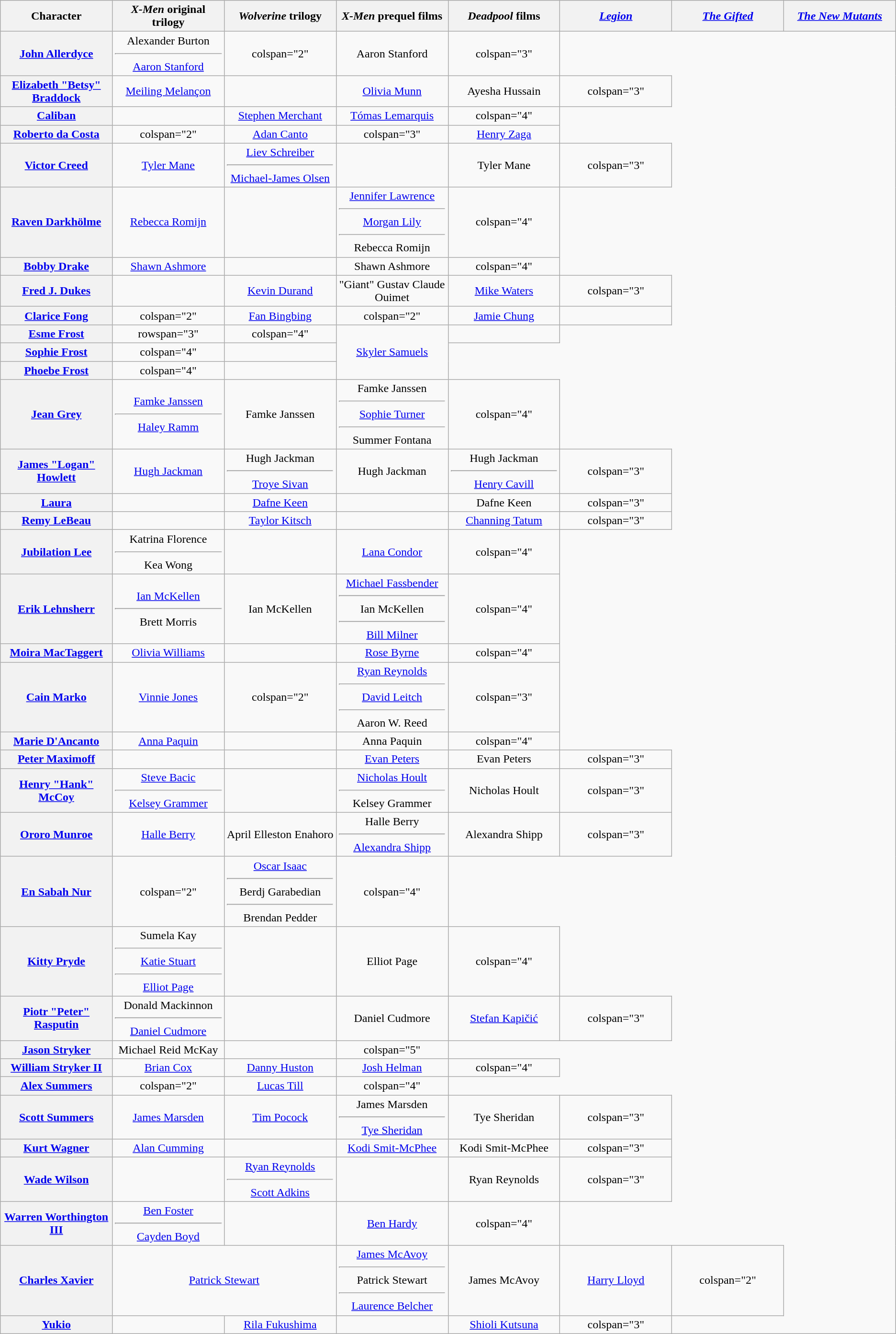<table class="wikitable sticky-header" style="text-align: center;">
<tr>
<th scope="col" align="center" width="12.5%">Character</th>
<th scope="col" align="center" width="12.5%"><em>X-Men</em> original trilogy</th>
<th scope="col" align="center" width="12.5%"><em>Wolverine</em> trilogy</th>
<th scope="col" align="center" width="12.5%"><em>X-Men</em> prequel films</th>
<th scope="col" align="center" width="12.5%"><em>Deadpool</em> films</th>
<th scope="col" align="center" width="12.5%"><em><a href='#'>Legion</a></em></th>
<th scope="col" align="center" width="12.5%"><em><a href='#'>The Gifted</a></em></th>
<th scope="col" align="center" width="12.5%"><em><a href='#'>The New Mutants</a></em></th>
</tr>
<tr>
<th scope="row"><a href='#'>John Allerdyce<br></a></th>
<td>Alexander Burton<hr><a href='#'>Aaron Stanford</a></td>
<td>colspan="2" </td>
<td>Aaron Stanford</td>
<td>colspan="3" </td>
</tr>
<tr>
<th scope="row"><a href='#'>Elizabeth "Betsy" Braddock<br></a></th>
<td><a href='#'>Meiling Melançon</a></td>
<td></td>
<td><a href='#'>Olivia Munn</a></td>
<td>Ayesha Hussain</td>
<td>colspan="3" </td>
</tr>
<tr>
<th scope="row"><a href='#'>Caliban</a></th>
<td></td>
<td><a href='#'>Stephen Merchant</a></td>
<td><a href='#'>Tómas Lemarquis</a></td>
<td>colspan="4" </td>
</tr>
<tr>
<th scope="row"><a href='#'>Roberto da Costa<br></a></th>
<td>colspan="2" </td>
<td><a href='#'>Adan Canto</a></td>
<td>colspan="3" </td>
<td><a href='#'>Henry Zaga</a></td>
</tr>
<tr>
<th scope="row"><a href='#'>Victor Creed<br></a></th>
<td><a href='#'>Tyler Mane</a></td>
<td><a href='#'>Liev Schreiber</a><hr><a href='#'>Michael-James Olsen</a></td>
<td></td>
<td>Tyler Mane</td>
<td>colspan="3" </td>
</tr>
<tr>
<th scope="row"><a href='#'>Raven Darkhölme<br></a></th>
<td><a href='#'>Rebecca Romijn</a></td>
<td></td>
<td><a href='#'>Jennifer Lawrence</a><hr><a href='#'>Morgan Lily</a><hr>Rebecca Romijn</td>
<td>colspan="4" </td>
</tr>
<tr>
<th scope="row"><a href='#'>Bobby Drake<br></a></th>
<td><a href='#'>Shawn Ashmore</a></td>
<td></td>
<td>Shawn Ashmore</td>
<td>colspan="4" </td>
</tr>
<tr>
<th scope="row"><a href='#'>Fred J. Dukes<br></a></th>
<td></td>
<td><a href='#'>Kevin Durand</a></td>
<td>"Giant" Gustav Claude Ouimet</td>
<td><a href='#'>Mike Waters</a></td>
<td>colspan="3" </td>
</tr>
<tr>
<th scope="row"><a href='#'>Clarice Fong<br></a></th>
<td>colspan="2" </td>
<td><a href='#'>Fan Bingbing</a></td>
<td>colspan="2" </td>
<td><a href='#'>Jamie Chung</a></td>
<td></td>
</tr>
<tr>
<th scope="row"><a href='#'>Esme Frost<br></a></th>
<td>rowspan="3" </td>
<td>colspan="4" </td>
<td rowspan="3"><a href='#'>Skyler Samuels</a></td>
<td></td>
</tr>
<tr>
<th scope="row"><a href='#'>Sophie Frost<br></a></th>
<td>colspan="4" </td>
<td></td>
</tr>
<tr>
<th scope="row"><a href='#'>Phoebe Frost<br></a></th>
<td>colspan="4" </td>
<td></td>
</tr>
<tr>
<th scope="row"><a href='#'>Jean Grey<br></a></th>
<td><a href='#'>Famke Janssen</a><hr><a href='#'>Haley Ramm</a></td>
<td>Famke Janssen</td>
<td>Famke Janssen<hr><a href='#'>Sophie Turner</a><hr>Summer Fontana</td>
<td>colspan="4" </td>
</tr>
<tr>
<th scope="row"><a href='#'>James "Logan" Howlett<br></a></th>
<td><a href='#'>Hugh Jackman</a></td>
<td>Hugh Jackman<hr><a href='#'>Troye Sivan</a></td>
<td>Hugh Jackman</td>
<td>Hugh Jackman<hr><a href='#'>Henry Cavill</a></td>
<td>colspan="3" </td>
</tr>
<tr>
<th scope="row"><a href='#'>Laura<br></a></th>
<td></td>
<td><a href='#'>Dafne Keen</a></td>
<td></td>
<td>Dafne Keen</td>
<td>colspan="3" </td>
</tr>
<tr>
<th scope="row"><a href='#'>Remy LeBeau<br></a></th>
<td></td>
<td><a href='#'>Taylor Kitsch</a></td>
<td></td>
<td><a href='#'>Channing Tatum</a></td>
<td>colspan="3" </td>
</tr>
<tr>
<th scope="row"><a href='#'>Jubilation Lee<br></a></th>
<td>Katrina Florence<hr>Kea Wong</td>
<td></td>
<td><a href='#'>Lana Condor</a></td>
<td>colspan="4" </td>
</tr>
<tr>
<th scope="row"><a href='#'>Erik Lehnsherr<br></a></th>
<td><a href='#'>Ian McKellen</a><hr>Brett Morris</td>
<td>Ian McKellen</td>
<td><a href='#'>Michael Fassbender</a><hr>Ian McKellen<hr><a href='#'>Bill Milner</a></td>
<td>colspan="4" </td>
</tr>
<tr>
<th scope="row"><a href='#'>Moira MacTaggert</a></th>
<td><a href='#'>Olivia Williams</a></td>
<td></td>
<td><a href='#'>Rose Byrne</a></td>
<td>colspan="4" </td>
</tr>
<tr>
<th scope="row"><a href='#'>Cain Marko<br></a></th>
<td><a href='#'>Vinnie Jones</a></td>
<td>colspan="2" </td>
<td><a href='#'>Ryan Reynolds</a><hr><a href='#'>David Leitch</a><hr>Aaron W. Reed</td>
<td>colspan="3" </td>
</tr>
<tr>
<th scope="row"><a href='#'>Marie D'Ancanto<br></a></th>
<td><a href='#'>Anna Paquin</a></td>
<td></td>
<td>Anna Paquin</td>
<td>colspan="4" </td>
</tr>
<tr>
<th scope="row"><a href='#'>Peter Maximoff<br></a></th>
<td></td>
<td></td>
<td><a href='#'>Evan Peters</a></td>
<td>Evan Peters</td>
<td>colspan="3" </td>
</tr>
<tr>
<th scope="row"><a href='#'>Henry "Hank" McCoy<br></a></th>
<td><a href='#'>Steve Bacic</a><hr><a href='#'>Kelsey Grammer</a></td>
<td></td>
<td><a href='#'>Nicholas Hoult</a><hr>Kelsey Grammer</td>
<td>Nicholas Hoult</td>
<td>colspan="3" </td>
</tr>
<tr>
<th scope="row"><a href='#'>Ororo Munroe<br></a></th>
<td><a href='#'>Halle Berry</a></td>
<td>April Elleston Enahoro</td>
<td>Halle Berry<hr><a href='#'>Alexandra Shipp</a></td>
<td>Alexandra Shipp</td>
<td>colspan="3" </td>
</tr>
<tr>
<th scope="row"><a href='#'>En Sabah Nur<br></a></th>
<td>colspan="2" </td>
<td><a href='#'>Oscar Isaac</a><hr>Berdj Garabedian<hr>Brendan Pedder</td>
<td>colspan="4" </td>
</tr>
<tr>
<th scope="row"><a href='#'>Kitty Pryde</a></th>
<td>Sumela Kay<hr><a href='#'>Katie Stuart</a><hr><a href='#'>Elliot Page</a></td>
<td></td>
<td>Elliot Page</td>
<td>colspan="4" </td>
</tr>
<tr>
<th scope="row"><a href='#'>Piotr "Peter" Rasputin<br></a></th>
<td>Donald Mackinnon<hr><a href='#'>Daniel Cudmore</a></td>
<td></td>
<td>Daniel Cudmore</td>
<td><a href='#'>Stefan Kapičić</a></td>
<td>colspan="3" </td>
</tr>
<tr>
<th scope="row"><a href='#'>Jason Stryker</a></th>
<td>Michael Reid McKay</td>
<td></td>
<td>colspan="5" </td>
</tr>
<tr>
<th scope="row"><a href='#'>William Stryker II</a></th>
<td><a href='#'>Brian Cox</a></td>
<td><a href='#'>Danny Huston</a></td>
<td><a href='#'>Josh Helman</a></td>
<td>colspan="4" </td>
</tr>
<tr>
<th scope="row"><a href='#'>Alex Summers<br></a></th>
<td>colspan="2" </td>
<td><a href='#'>Lucas Till</a></td>
<td>colspan="4" </td>
</tr>
<tr>
<th scope="row"><a href='#'>Scott Summers<br></a></th>
<td><a href='#'>James Marsden</a></td>
<td><a href='#'>Tim Pocock</a></td>
<td>James Marsden<hr><a href='#'>Tye Sheridan</a></td>
<td>Tye Sheridan</td>
<td>colspan="3" </td>
</tr>
<tr>
<th scope="row"><a href='#'>Kurt Wagner<br></a></th>
<td><a href='#'>Alan Cumming</a></td>
<td></td>
<td><a href='#'>Kodi Smit-McPhee</a></td>
<td>Kodi Smit-McPhee</td>
<td>colspan="3" </td>
</tr>
<tr>
<th scope="row"><a href='#'>Wade Wilson<br></a></th>
<td></td>
<td><a href='#'>Ryan Reynolds</a><hr><a href='#'>Scott Adkins</a></td>
<td></td>
<td>Ryan Reynolds</td>
<td>colspan="3" </td>
</tr>
<tr>
<th scope="row"><a href='#'>Warren Worthington III<br></a></th>
<td><a href='#'>Ben Foster</a><hr><a href='#'>Cayden Boyd</a></td>
<td></td>
<td><a href='#'>Ben Hardy</a></td>
<td>colspan="4" </td>
</tr>
<tr>
<th scope="row"><a href='#'>Charles Xavier<br></a></th>
<td colspan="2"><a href='#'>Patrick Stewart</a></td>
<td><a href='#'>James McAvoy</a><hr>Patrick Stewart<hr><a href='#'>Laurence Belcher</a></td>
<td>James McAvoy</td>
<td><a href='#'>Harry Lloyd</a></td>
<td>colspan="2" </td>
</tr>
<tr>
<th scope="row"><a href='#'>Yukio</a></th>
<td></td>
<td><a href='#'>Rila Fukushima</a></td>
<td></td>
<td><a href='#'>Shioli Kutsuna</a></td>
<td>colspan="3" </td>
</tr>
</table>
